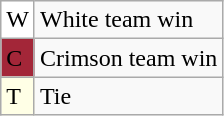<table class="wikitable">
<tr>
<td style="background:#FFFFFF;">W</td>
<td>White team win</td>
</tr>
<tr>
<td style="background:#A32638;">C</td>
<td>Crimson team win</td>
</tr>
<tr>
<td style="background:#ffffe6;">T</td>
<td>Tie</td>
</tr>
</table>
